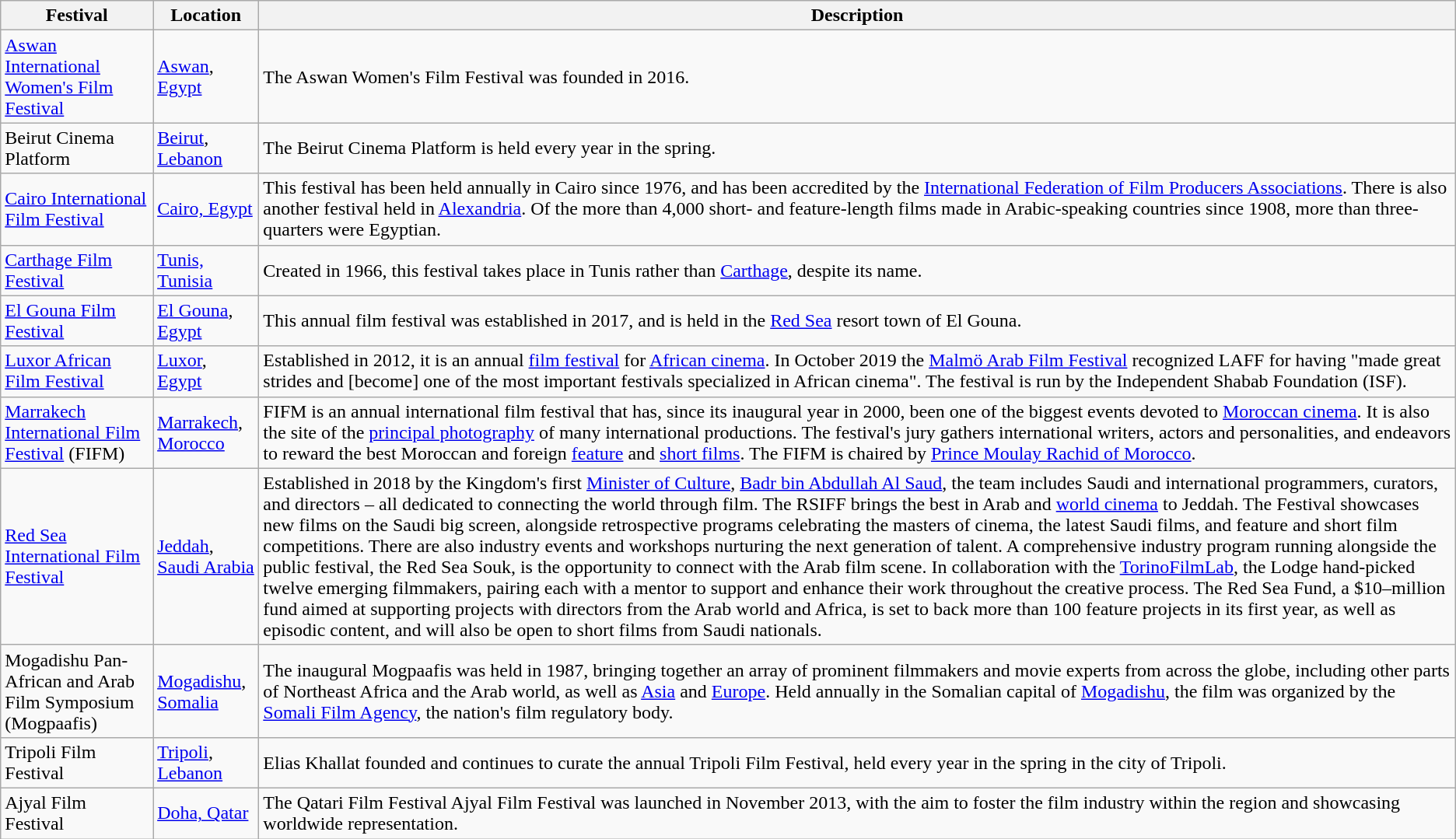<table class="wikitable">
<tr>
<th>Festival</th>
<th>Location</th>
<th>Description</th>
</tr>
<tr>
<td><a href='#'>Aswan International Women's Film Festival</a></td>
<td><a href='#'>Aswan</a>, <a href='#'>Egypt</a></td>
<td>The Aswan Women's Film Festival was founded in 2016.</td>
</tr>
<tr>
<td>Beirut Cinema Platform</td>
<td><a href='#'>Beirut</a>, <a href='#'>Lebanon</a></td>
<td>The Beirut Cinema Platform is held every year in the spring.</td>
</tr>
<tr>
<td><a href='#'>Cairo International Film Festival</a></td>
<td><a href='#'>Cairo, Egypt</a></td>
<td>This festival has been held annually in Cairo since 1976, and has been accredited by the <a href='#'>International Federation of Film Producers Associations</a>. There is also another festival held in <a href='#'>Alexandria</a>. Of the more than 4,000 short- and feature-length films made in Arabic-speaking countries since 1908, more than three-quarters were Egyptian.</td>
</tr>
<tr>
<td><a href='#'>Carthage Film Festival</a></td>
<td><a href='#'>Tunis, Tunisia</a></td>
<td>Created in 1966, this festival takes place in Tunis rather than <a href='#'>Carthage</a>, despite its name.</td>
</tr>
<tr>
<td><a href='#'>El Gouna Film Festival</a></td>
<td><a href='#'>El Gouna</a>, <a href='#'>Egypt</a></td>
<td>This annual film festival was established in 2017, and is held in the <a href='#'>Red Sea</a> resort town of El Gouna.</td>
</tr>
<tr>
<td><a href='#'>Luxor African Film Festival</a></td>
<td><a href='#'>Luxor</a>, <a href='#'>Egypt</a></td>
<td>Established in 2012, it is an annual <a href='#'>film festival</a> for <a href='#'>African cinema</a>. In October 2019 the <a href='#'>Malmö Arab Film Festival</a> recognized LAFF for having "made great strides and [become] one of the most important festivals specialized in African cinema". The festival is run by the Independent Shabab Foundation (ISF).</td>
</tr>
<tr>
<td><a href='#'>Marrakech International Film Festival</a> (FIFM)</td>
<td><a href='#'>Marrakech</a>, <a href='#'>Morocco</a></td>
<td>FIFM is an annual international film festival that has, since its inaugural year in 2000, been one of the biggest events devoted to <a href='#'>Moroccan cinema</a>. It is also the site of the <a href='#'>principal photography</a> of many international productions. The festival's jury gathers international writers, actors and personalities, and endeavors to reward the best Moroccan and foreign <a href='#'>feature</a> and <a href='#'>short films</a>. The FIFM is chaired by <a href='#'>Prince Moulay Rachid of Morocco</a>.</td>
</tr>
<tr>
<td><a href='#'>Red Sea International Film Festival</a></td>
<td><a href='#'>Jeddah</a>, <a href='#'>Saudi Arabia</a></td>
<td>Established in 2018 by the Kingdom's first <a href='#'>Minister of Culture</a>, <a href='#'>Badr bin Abdullah Al Saud</a>, the team includes Saudi and international programmers, curators, and directors – all dedicated to connecting the world through film. The RSIFF brings the best in Arab and <a href='#'>world cinema</a> to Jeddah. The Festival showcases new films on the Saudi big screen, alongside retrospective programs celebrating the masters of cinema, the latest Saudi films, and feature and short film competitions. There are also industry events and workshops nurturing the next generation of talent. A comprehensive industry program running alongside the public festival, the Red Sea Souk, is the opportunity to connect with the Arab film scene. In collaboration with the <a href='#'>TorinoFilmLab</a>, the Lodge hand-picked twelve emerging filmmakers, pairing each with a mentor to support and enhance their work throughout the creative process. The Red Sea Fund, a $10–million fund aimed at supporting projects with directors from the Arab world and Africa, is set to back more than 100 feature projects in its first year, as well as episodic content, and will also be open to short films from Saudi nationals.</td>
</tr>
<tr>
<td>Mogadishu Pan-African and Arab Film Symposium (Mogpaafis)</td>
<td><a href='#'>Mogadishu</a>, <a href='#'>Somalia</a></td>
<td>The inaugural Mogpaafis was held in 1987, bringing together an array of prominent filmmakers and movie experts from across the globe, including other parts of Northeast Africa and the Arab world, as well as <a href='#'>Asia</a> and <a href='#'>Europe</a>. Held annually in the Somalian capital of <a href='#'>Mogadishu</a>, the film was organized by the <a href='#'>Somali Film Agency</a>, the nation's film regulatory body.</td>
</tr>
<tr>
<td>Tripoli Film Festival</td>
<td><a href='#'>Tripoli</a>, <a href='#'>Lebanon</a></td>
<td>Elias Khallat founded and continues to curate the annual Tripoli Film Festival, held every year in the spring in the city of Tripoli.</td>
</tr>
<tr>
<td>Ajyal Film Festival</td>
<td><a href='#'>Doha, Qatar</a></td>
<td>The Qatari Film Festival Ajyal Film Festival was launched in November 2013, with the aim to foster the film industry within the region and showcasing worldwide representation.</td>
</tr>
</table>
